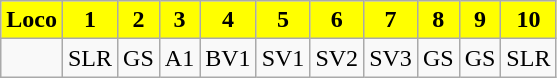<table class="wikitable plainrowheaders unsortable" style="text-align:center">
<tr>
<th scope="col" style="background:yellow;">Loco</th>
<th scope="col" style="background:yellow;">1</th>
<th scope="col" style="background:yellow;">2</th>
<th scope="col" style="background:yellow;">3</th>
<th scope="col" style="background:yellow;">4</th>
<th scope="col" style="background:yellow;">5</th>
<th scope="col" style="background:yellow;">6</th>
<th scope="col" style="background:yellow;">7</th>
<th scope="col" style="background:yellow;">8</th>
<th scope="col" style="background:yellow;">9</th>
<th scope="col" style="background:yellow;">10</th>
</tr>
<tr>
<td></td>
<td>SLR</td>
<td>GS</td>
<td>A1</td>
<td>BV1</td>
<td>SV1</td>
<td>SV2</td>
<td>SV3</td>
<td>GS</td>
<td>GS</td>
<td>SLR</td>
</tr>
</table>
